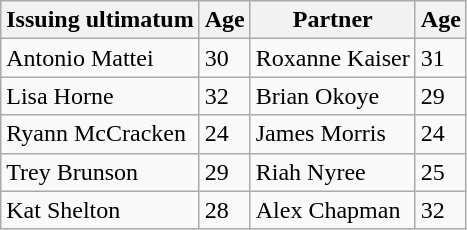<table class= "wikitable sortable">
<tr>
<th nowrap>Issuing ultimatum</th>
<th>Age</th>
<th>Partner</th>
<th>Age</th>
</tr>
<tr>
<td>Antonio Mattei</td>
<td>30</td>
<td>Roxanne Kaiser</td>
<td>31</td>
</tr>
<tr>
<td>Lisa Horne</td>
<td>32</td>
<td>Brian Okoye</td>
<td>29</td>
</tr>
<tr>
<td>Ryann McCracken</td>
<td>24</td>
<td>James Morris</td>
<td>24</td>
</tr>
<tr>
<td>Trey Brunson</td>
<td>29</td>
<td>Riah Nyree</td>
<td>25</td>
</tr>
<tr>
<td>Kat Shelton</td>
<td>28</td>
<td>Alex Chapman</td>
<td>32</td>
</tr>
</table>
